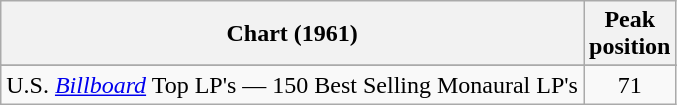<table class="wikitable sortable">
<tr>
<th align="center">Chart (1961)</th>
<th align="center">Peak<br>position</th>
</tr>
<tr>
</tr>
<tr>
<td>U.S. <em><a href='#'>Billboard</a></em> Top LP's — 150 Best Selling Monaural LP's</td>
<td align="center">71</td>
</tr>
</table>
